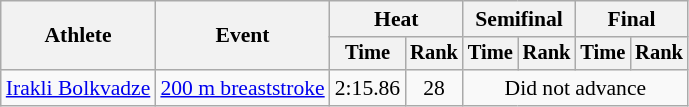<table class=wikitable style="font-size:90%">
<tr>
<th rowspan="2">Athlete</th>
<th rowspan="2">Event</th>
<th colspan="2">Heat</th>
<th colspan="2">Semifinal</th>
<th colspan="2">Final</th>
</tr>
<tr style="font-size:95%">
<th>Time</th>
<th>Rank</th>
<th>Time</th>
<th>Rank</th>
<th>Time</th>
<th>Rank</th>
</tr>
<tr align=center>
<td align=left><a href='#'>Irakli Bolkvadze</a></td>
<td align=left><a href='#'>200 m breaststroke</a></td>
<td>2:15.86</td>
<td>28</td>
<td colspan=4>Did not advance</td>
</tr>
</table>
